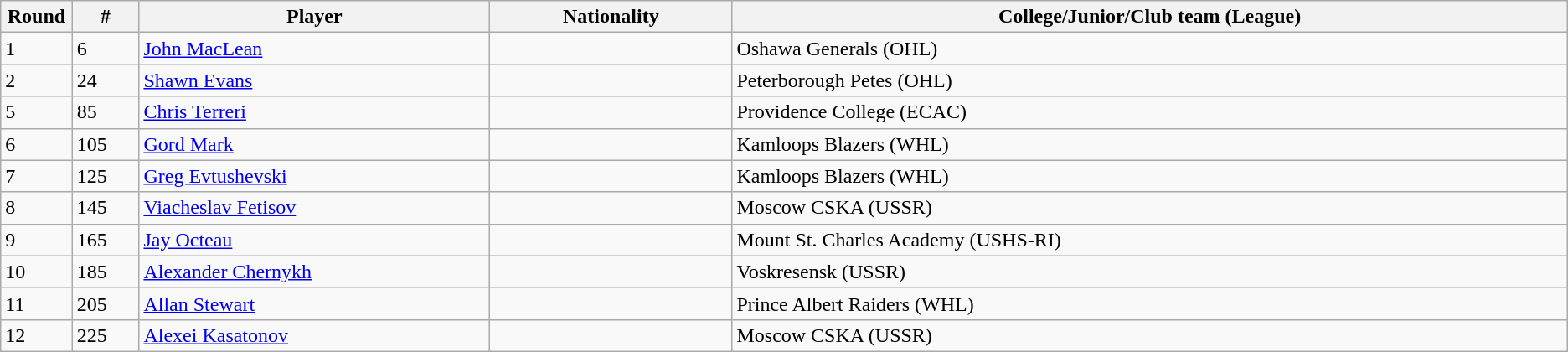<table class="wikitable">
<tr align="center">
<th bgcolor="#DDDDFF" width="4.0%">Round</th>
<th bgcolor="#DDDDFF" width="4.0%">#</th>
<th bgcolor="#DDDDFF" width="21.0%">Player</th>
<th bgcolor="#DDDDFF" width="14.5%">Nationality</th>
<th bgcolor="#DDDDFF" width="50.0%">College/Junior/Club team (League)</th>
</tr>
<tr>
<td>1</td>
<td>6</td>
<td><a href='#'>John MacLean</a></td>
<td></td>
<td>Oshawa Generals (OHL)</td>
</tr>
<tr>
<td>2</td>
<td>24</td>
<td><a href='#'>Shawn Evans</a></td>
<td></td>
<td>Peterborough Petes (OHL)</td>
</tr>
<tr>
<td>5</td>
<td>85</td>
<td><a href='#'>Chris Terreri</a></td>
<td></td>
<td>Providence College (ECAC)</td>
</tr>
<tr>
<td>6</td>
<td>105</td>
<td><a href='#'>Gord Mark</a></td>
<td></td>
<td>Kamloops Blazers (WHL)</td>
</tr>
<tr>
<td>7</td>
<td>125</td>
<td><a href='#'>Greg Evtushevski</a></td>
<td></td>
<td>Kamloops Blazers (WHL)</td>
</tr>
<tr>
<td>8</td>
<td>145</td>
<td><a href='#'>Viacheslav Fetisov</a></td>
<td></td>
<td>Moscow CSKA (USSR)</td>
</tr>
<tr>
<td>9</td>
<td>165</td>
<td><a href='#'>Jay Octeau</a></td>
<td></td>
<td>Mount St. Charles Academy (USHS-RI)</td>
</tr>
<tr>
<td>10</td>
<td>185</td>
<td><a href='#'>Alexander Chernykh</a></td>
<td></td>
<td>Voskresensk (USSR)</td>
</tr>
<tr>
<td>11</td>
<td>205</td>
<td><a href='#'>Allan Stewart</a></td>
<td></td>
<td>Prince Albert Raiders (WHL)</td>
</tr>
<tr>
<td>12</td>
<td>225</td>
<td><a href='#'>Alexei Kasatonov</a></td>
<td></td>
<td>Moscow CSKA (USSR)</td>
</tr>
</table>
